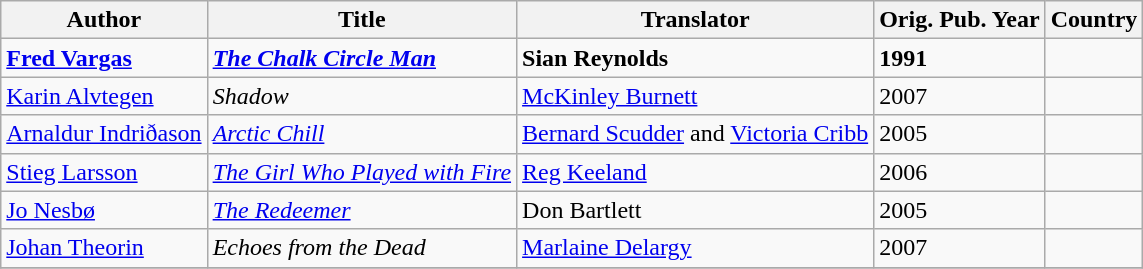<table class="wikitable">
<tr>
<th>Author</th>
<th>Title</th>
<th>Translator</th>
<th>Orig. Pub. Year</th>
<th>Country</th>
</tr>
<tr>
<td><strong><a href='#'>Fred Vargas</a></strong></td>
<td><strong><em><a href='#'>The Chalk Circle Man</a></em></strong></td>
<td><strong>Sian Reynolds</strong></td>
<td><strong>1991</strong></td>
<td></td>
</tr>
<tr>
<td><a href='#'>Karin Alvtegen</a></td>
<td><em>Shadow</em></td>
<td><a href='#'>McKinley Burnett</a></td>
<td>2007</td>
<td></td>
</tr>
<tr>
<td><a href='#'>Arnaldur Indriðason</a></td>
<td><em><a href='#'>Arctic Chill</a></em></td>
<td><a href='#'>Bernard Scudder</a> and <a href='#'>Victoria Cribb</a></td>
<td>2005</td>
<td></td>
</tr>
<tr>
<td><a href='#'>Stieg Larsson</a></td>
<td><em><a href='#'>The Girl Who Played with Fire</a></em></td>
<td><a href='#'>Reg Keeland</a></td>
<td>2006</td>
<td></td>
</tr>
<tr>
<td><a href='#'>Jo Nesbø</a></td>
<td><em><a href='#'>The Redeemer</a></em></td>
<td>Don Bartlett</td>
<td>2005</td>
<td></td>
</tr>
<tr>
<td><a href='#'>Johan Theorin</a></td>
<td><em>Echoes from the Dead</em></td>
<td><a href='#'>Marlaine Delargy</a></td>
<td>2007</td>
<td></td>
</tr>
<tr>
</tr>
</table>
